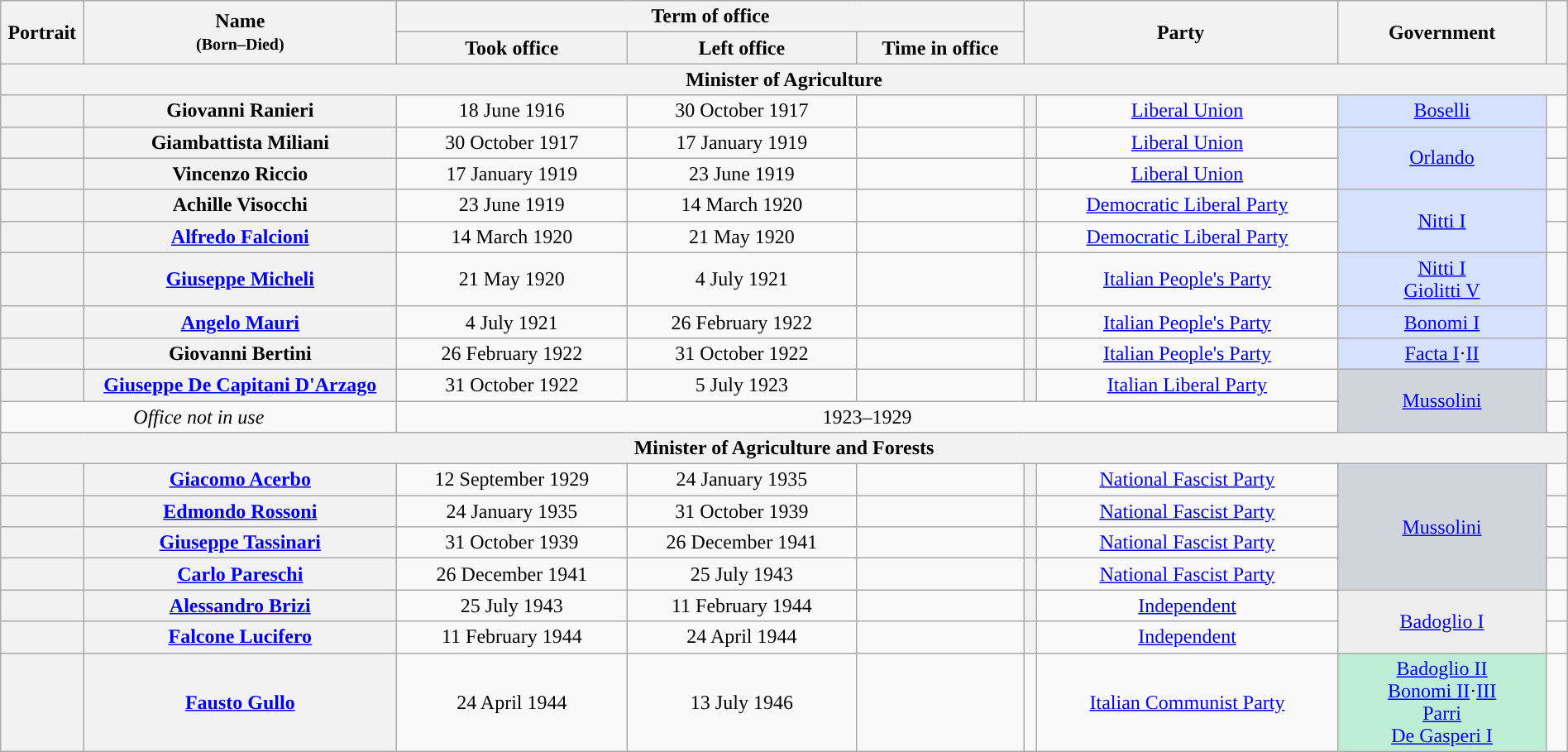<table class="wikitable" style="text-align:center; style="width=100%">
<tr>
<th width=1% rowspan=2>Portrait</th>
<th width=15% rowspan=2>Name<br><small>(Born–Died)</small></th>
<th width=30% colspan=3>Term of office</th>
<th width=15% rowspan=2 colspan=2>Party</th>
<th width=10% rowspan=2>Government</th>
<th width=1% rowspan=2></th>
</tr>
<tr style="text-align:center;">
<th width=11%>Took office</th>
<th width=11%>Left office</th>
<th width=8%>Time in office</th>
</tr>
<tr>
<th colspan=9>Minister of Agriculture</th>
</tr>
<tr>
<th></th>
<th scope="row" style="font-weight:normal"><strong>Giovanni Ranieri</strong><br></th>
<td>18 June 1916</td>
<td>30 October 1917</td>
<td></td>
<th style="background:"></th>
<td><a href='#'>Liberal Union</a></td>
<td bgcolor=#D5E1FF><a href='#'>Boselli</a></td>
<td></td>
</tr>
<tr>
<th></th>
<th scope="row" style="font-weight:normal"><strong>Giambattista Miliani</strong><br></th>
<td>30 October 1917</td>
<td>17 January 1919</td>
<td></td>
<th style="background:"></th>
<td><a href='#'>Liberal Union</a></td>
<td rowspan=2 bgcolor=#D5E1FF><a href='#'>Orlando</a></td>
<td></td>
</tr>
<tr>
<th></th>
<th scope="row" style="font-weight:normal"><strong>Vincenzo Riccio</strong><br></th>
<td>17 January 1919</td>
<td>23 June 1919</td>
<td></td>
<th style="background:"></th>
<td><a href='#'>Liberal Union</a></td>
<td></td>
</tr>
<tr>
<th></th>
<th scope="row" style="font-weight:normal"><strong>Achille Visocchi</strong><br></th>
<td>23 June 1919</td>
<td>14 March 1920</td>
<td></td>
<th style="background:"></th>
<td><a href='#'>Democratic Liberal Party</a></td>
<td rowspan=2 bgcolor=#D5E1FF><a href='#'>Nitti I</a></td>
<td></td>
</tr>
<tr>
<th></th>
<th scope="row" style="font-weight:normal"><strong><a href='#'>Alfredo Falcioni</a></strong><br></th>
<td>14 March 1920</td>
<td>21 May 1920</td>
<td></td>
<th style="background:"></th>
<td><a href='#'>Democratic Liberal Party</a></td>
<td></td>
</tr>
<tr>
<th></th>
<th scope="row" style="font-weight:normal"><strong><a href='#'>Giuseppe Micheli</a></strong><br></th>
<td>21 May 1920</td>
<td>4 July 1921</td>
<td></td>
<th style="background:"></th>
<td><a href='#'>Italian People's Party</a></td>
<td bgcolor=#D5E1FF><a href='#'>Nitti I</a><br><a href='#'>Giolitti V</a></td>
<td></td>
</tr>
<tr>
<th></th>
<th scope="row" style="font-weight:normal"><strong><a href='#'>Angelo Mauri</a></strong><br></th>
<td>4 July 1921</td>
<td>26 February 1922</td>
<td></td>
<th style="background:"></th>
<td><a href='#'>Italian People's Party</a></td>
<td bgcolor=#D5E1FF><a href='#'>Bonomi I</a></td>
<td></td>
</tr>
<tr>
<th></th>
<th scope="row" style="font-weight:normal"><strong>Giovanni Bertini</strong><br></th>
<td>26 February 1922</td>
<td>31 October 1922</td>
<td></td>
<th style="background:"></th>
<td><a href='#'>Italian People's Party</a></td>
<td bgcolor=#D5E1FF><a href='#'>Facta I</a>·<a href='#'>II</a></td>
<td></td>
</tr>
<tr>
<th></th>
<th scope="row" style="font-weight:normal"><strong><a href='#'>Giuseppe De Capitani D'Arzago</a></strong><br></th>
<td>31 October 1922</td>
<td>5 July 1923</td>
<td></td>
<th style="background:"></th>
<td><a href='#'>Italian Liberal Party</a></td>
<td rowspan=2 bgcolor=#CFD5DA><a href='#'>Mussolini</a></td>
<td></td>
</tr>
<tr>
<td colspan=2><em>Office not in use</em></td>
<td colspan=5 align="center">1923–1929</td>
</tr>
<tr>
<th colspan=9>Minister of Agriculture and Forests</th>
</tr>
<tr>
<th></th>
<th scope="row" style="font-weight:normal"><strong><a href='#'>Giacomo Acerbo</a></strong><br></th>
<td>12 September 1929</td>
<td>24 January 1935</td>
<td></td>
<th style="background:"></th>
<td><a href='#'>National Fascist Party</a></td>
<td rowspan=4 bgcolor=#CFD5DA><a href='#'>Mussolini</a></td>
<td></td>
</tr>
<tr>
<th></th>
<th scope="row" style="font-weight:normal"><strong><a href='#'>Edmondo Rossoni</a></strong><br></th>
<td>24 January 1935</td>
<td>31 October 1939</td>
<td></td>
<th style="background:"></th>
<td><a href='#'>National Fascist Party</a></td>
<td></td>
</tr>
<tr>
<th></th>
<th scope="row" style="font-weight:normal"><strong><a href='#'>Giuseppe Tassinari</a></strong><br></th>
<td>31 October 1939</td>
<td>26 December 1941</td>
<td></td>
<th style="background:"></th>
<td><a href='#'>National Fascist Party</a></td>
<td></td>
</tr>
<tr>
<th></th>
<th scope="row" style="font-weight:normal"><strong><a href='#'>Carlo Pareschi</a></strong><br></th>
<td>26 December 1941</td>
<td>25 July 1943</td>
<td></td>
<th style="background:"></th>
<td><a href='#'>National Fascist Party</a></td>
<td></td>
</tr>
<tr>
<th></th>
<th scope="row" style="font-weight:normal"><strong><a href='#'>Alessandro Brizi</a></strong><br></th>
<td>25 July 1943</td>
<td>11 February 1944</td>
<td></td>
<th style="background:"></th>
<td><a href='#'>Independent</a></td>
<td rowspan=2 bgcolor=#EEEEEE><a href='#'>Badoglio I</a></td>
<td></td>
</tr>
<tr>
<th></th>
<th scope="row" style="font-weight:normal"><strong><a href='#'>Falcone Lucifero</a></strong><br></th>
<td>11 February 1944</td>
<td>24 April 1944</td>
<td></td>
<th style="background:"></th>
<td><a href='#'>Independent</a></td>
<td></td>
</tr>
<tr>
<th></th>
<th scope="row" style="font-weight:normal"><strong><a href='#'>Fausto Gullo</a></strong><br></th>
<td>24 April 1944</td>
<td>13 July 1946</td>
<td></td>
<td style="background:"></td>
<td><a href='#'>Italian Communist Party</a></td>
<td bgcolor=#BDEDD5><a href='#'>Badoglio II</a><br><a href='#'>Bonomi II</a>·<a href='#'>III</a><br><a href='#'>Parri</a><br><a href='#'>De Gasperi I</a></td>
<td></td>
</tr>
</table>
